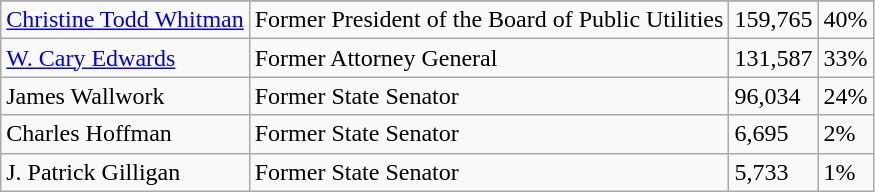<table class="wikitable">
<tr>
</tr>
<tr ! Candidate !! Office !! Votes !! %>
</tr>
<tr>
<td><a href='#'>Christine Todd Whitman</a></td>
<td>Former President of the Board of Public Utilities</td>
<td>159,765</td>
<td>40%</td>
</tr>
<tr>
<td><a href='#'>W. Cary Edwards</a></td>
<td>Former Attorney General</td>
<td>131,587</td>
<td>33%</td>
</tr>
<tr>
<td>James Wallwork</td>
<td>Former State Senator</td>
<td>96,034</td>
<td>24%</td>
</tr>
<tr>
<td>Charles Hoffman</td>
<td>Former State Senator</td>
<td>6,695</td>
<td>2%</td>
</tr>
<tr>
<td>J. Patrick Gilligan</td>
<td>Former State Senator</td>
<td>5,733</td>
<td>1%</td>
</tr>
</table>
